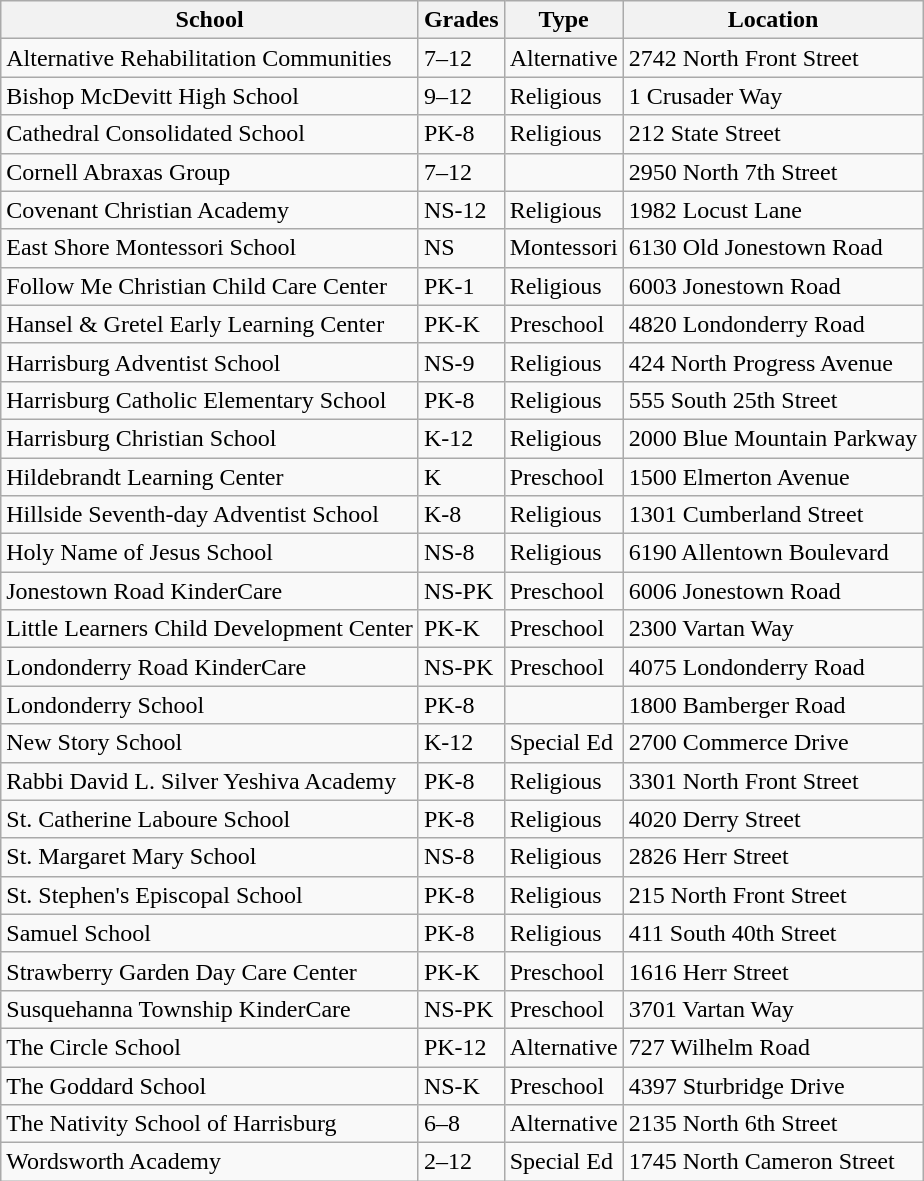<table class="wikitable">
<tr>
<th>School</th>
<th>Grades</th>
<th>Type</th>
<th>Location</th>
</tr>
<tr>
<td>Alternative Rehabilitation Communities</td>
<td>7–12</td>
<td>Alternative</td>
<td>2742 North Front Street</td>
</tr>
<tr>
<td>Bishop McDevitt High School</td>
<td>9–12</td>
<td>Religious</td>
<td>1 Crusader Way</td>
</tr>
<tr>
<td>Cathedral Consolidated School</td>
<td>PK-8</td>
<td>Religious</td>
<td>212 State Street</td>
</tr>
<tr>
<td>Cornell Abraxas Group</td>
<td>7–12</td>
<td></td>
<td>2950 North 7th Street</td>
</tr>
<tr>
<td>Covenant Christian Academy</td>
<td>NS-12</td>
<td>Religious</td>
<td>1982 Locust Lane</td>
</tr>
<tr>
<td>East Shore Montessori School</td>
<td>NS</td>
<td>Montessori</td>
<td>6130 Old Jonestown Road</td>
</tr>
<tr>
<td>Follow Me Christian Child Care Center</td>
<td>PK-1</td>
<td>Religious</td>
<td>6003 Jonestown Road</td>
</tr>
<tr>
<td>Hansel & Gretel Early Learning Center</td>
<td>PK-K</td>
<td>Preschool</td>
<td>4820 Londonderry Road</td>
</tr>
<tr>
<td>Harrisburg Adventist School</td>
<td>NS-9</td>
<td>Religious</td>
<td>424 North Progress Avenue</td>
</tr>
<tr>
<td>Harrisburg Catholic Elementary School</td>
<td>PK-8</td>
<td>Religious</td>
<td>555 South 25th Street</td>
</tr>
<tr>
<td>Harrisburg Christian School</td>
<td>K-12</td>
<td>Religious</td>
<td>2000 Blue Mountain Parkway</td>
</tr>
<tr>
<td>Hildebrandt Learning Center</td>
<td>K</td>
<td>Preschool</td>
<td>1500 Elmerton Avenue</td>
</tr>
<tr>
<td>Hillside Seventh-day Adventist School</td>
<td>K-8</td>
<td>Religious</td>
<td>1301 Cumberland Street</td>
</tr>
<tr>
<td>Holy Name of Jesus School</td>
<td>NS-8</td>
<td>Religious</td>
<td>6190 Allentown Boulevard</td>
</tr>
<tr>
<td>Jonestown Road KinderCare</td>
<td>NS-PK</td>
<td>Preschool</td>
<td>6006 Jonestown Road</td>
</tr>
<tr>
<td>Little Learners Child Development Center</td>
<td>PK-K</td>
<td>Preschool</td>
<td>2300 Vartan Way</td>
</tr>
<tr>
<td>Londonderry Road KinderCare</td>
<td>NS-PK</td>
<td>Preschool</td>
<td>4075 Londonderry Road</td>
</tr>
<tr>
<td>Londonderry School</td>
<td>PK-8</td>
<td></td>
<td>1800 Bamberger Road</td>
</tr>
<tr>
<td>New Story School</td>
<td>K-12</td>
<td>Special Ed</td>
<td>2700 Commerce Drive</td>
</tr>
<tr>
<td>Rabbi David L. Silver Yeshiva Academy</td>
<td>PK-8</td>
<td>Religious</td>
<td>3301 North Front Street</td>
</tr>
<tr>
<td>St. Catherine Laboure School</td>
<td>PK-8</td>
<td>Religious</td>
<td>4020 Derry Street</td>
</tr>
<tr>
<td>St. Margaret Mary School</td>
<td>NS-8</td>
<td>Religious</td>
<td>2826 Herr Street</td>
</tr>
<tr>
<td>St. Stephen's Episcopal School</td>
<td>PK-8</td>
<td>Religious</td>
<td>215 North Front Street</td>
</tr>
<tr>
<td>Samuel School</td>
<td>PK-8</td>
<td>Religious</td>
<td>411 South 40th Street</td>
</tr>
<tr>
<td>Strawberry Garden Day Care Center</td>
<td>PK-K</td>
<td>Preschool</td>
<td>1616 Herr Street</td>
</tr>
<tr>
<td>Susquehanna Township KinderCare</td>
<td>NS-PK</td>
<td>Preschool</td>
<td>3701 Vartan Way</td>
</tr>
<tr>
<td>The Circle School</td>
<td>PK-12</td>
<td>Alternative</td>
<td>727 Wilhelm Road</td>
</tr>
<tr>
<td>The Goddard School</td>
<td>NS-K</td>
<td>Preschool</td>
<td>4397 Sturbridge Drive</td>
</tr>
<tr>
<td>The Nativity School of Harrisburg</td>
<td>6–8</td>
<td>Alternative</td>
<td>2135 North 6th Street</td>
</tr>
<tr>
<td>Wordsworth Academy</td>
<td>2–12</td>
<td>Special Ed</td>
<td>1745 North Cameron Street</td>
</tr>
</table>
